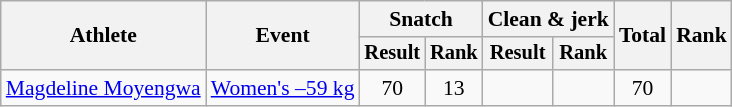<table class="wikitable" style="font-size:90%">
<tr>
<th rowspan="2">Athlete</th>
<th rowspan="2">Event</th>
<th colspan="2">Snatch</th>
<th colspan="2">Clean & jerk</th>
<th rowspan="2">Total</th>
<th rowspan="2">Rank</th>
</tr>
<tr style="font-size:95%">
<th>Result</th>
<th>Rank</th>
<th>Result</th>
<th>Rank</th>
</tr>
<tr align=center>
<td align=left><a href='#'>Magdeline Moyengwa</a></td>
<td align=left><a href='#'>Women's –59 kg</a></td>
<td>70</td>
<td>13</td>
<td></td>
<td></td>
<td>70</td>
<td></td>
</tr>
</table>
